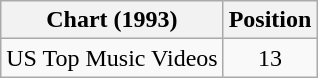<table class="wikitable" border="1">
<tr>
<th>Chart (1993)</th>
<th>Position</th>
</tr>
<tr>
<td>US Top Music Videos</td>
<td align="center">13</td>
</tr>
</table>
